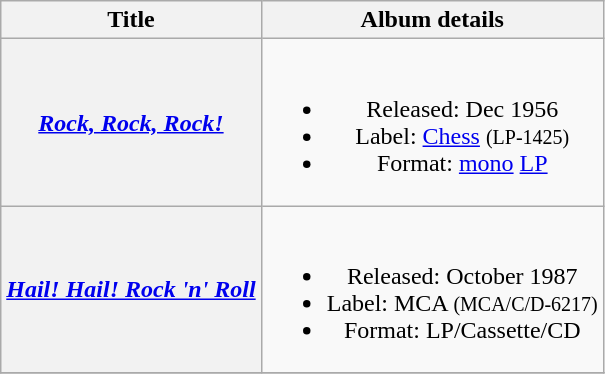<table class="wikitable plainrowheaders" style="text-align:center;">
<tr>
<th scope="col">Title</th>
<th scope="col">Album details</th>
</tr>
<tr>
<th scope="row"><em><a href='#'>Rock, Rock, Rock!</a></em></th>
<td><br><ul><li>Released: Dec 1956</li><li>Label: <a href='#'>Chess</a> <small>(LP-1425)</small></li><li>Format: <a href='#'>mono</a> <a href='#'>LP</a></li></ul></td>
</tr>
<tr>
<th scope="row"><em><a href='#'>Hail! Hail! Rock 'n' Roll</a></em></th>
<td><br><ul><li>Released: October 1987</li><li>Label: MCA <small>(MCA/C/D-6217)</small></li><li>Format: LP/Cassette/CD</li></ul></td>
</tr>
<tr>
</tr>
</table>
